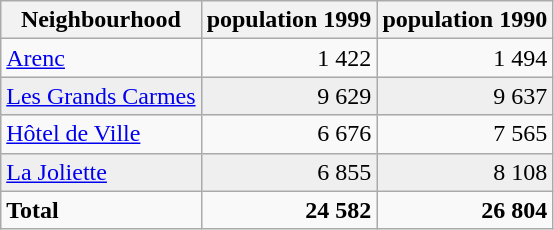<table class=wikitable>
<tr>
<th>Neighbourhood</th>
<th>population 1999</th>
<th>population 1990</th>
</tr>
<tr>
<td><a href='#'>Arenc</a></td>
<td style="text-align:right;">1 422</td>
<td style="text-align:right;">1 494</td>
</tr>
<tr style="background:#EFEFEF">
<td><a href='#'>Les Grands Carmes</a></td>
<td style="text-align:right;">9 629</td>
<td style="text-align:right;">9 637</td>
</tr>
<tr>
<td><a href='#'>Hôtel de Ville</a></td>
<td style="text-align:right;">6 676</td>
<td style="text-align:right;">7 565</td>
</tr>
<tr style="background:#EFEFEF">
<td><a href='#'>La Joliette</a></td>
<td style="text-align:right;">6 855</td>
<td style="text-align:right;">8 108</td>
</tr>
<tr>
<td><strong>Total</strong></td>
<td style="text-align:right;"><strong>24 582</strong></td>
<td style="text-align:right;"><strong>26 804</strong></td>
</tr>
</table>
